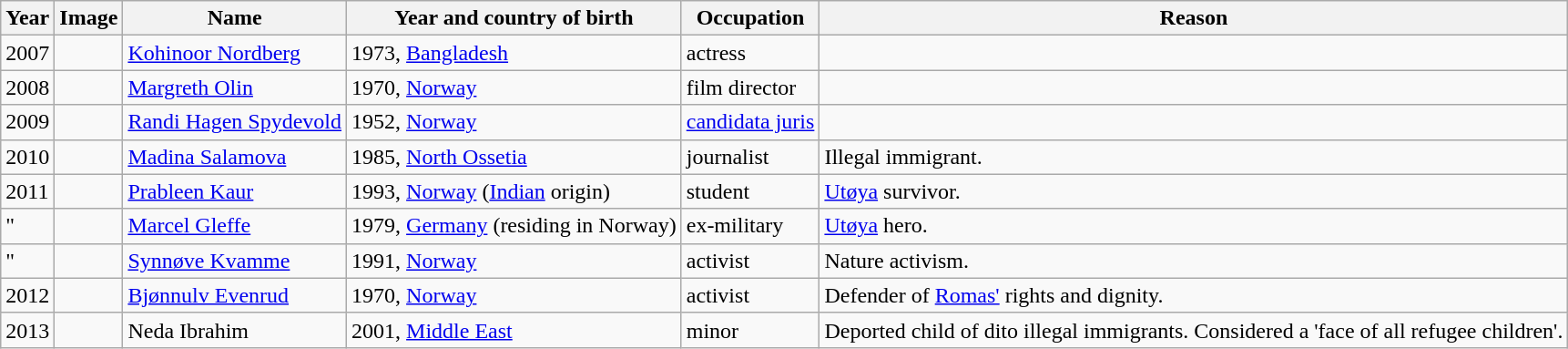<table class="wikitable">
<tr>
<th>Year</th>
<th>Image</th>
<th>Name</th>
<th>Year and country of birth</th>
<th>Occupation</th>
<th>Reason</th>
</tr>
<tr>
<td>2007</td>
<td></td>
<td><a href='#'>Kohinoor Nordberg</a></td>
<td>1973, <a href='#'>Bangladesh</a></td>
<td>actress</td>
<td></td>
</tr>
<tr>
<td>2008</td>
<td></td>
<td><a href='#'>Margreth Olin</a></td>
<td>1970, <a href='#'>Norway</a></td>
<td>film director</td>
<td></td>
</tr>
<tr>
<td>2009</td>
<td></td>
<td><a href='#'>Randi Hagen Spydevold</a></td>
<td>1952, <a href='#'>Norway</a></td>
<td><a href='#'>candidata juris</a></td>
<td></td>
</tr>
<tr>
<td>2010</td>
<td></td>
<td><a href='#'>Madina Salamova</a></td>
<td>1985, <a href='#'>North Ossetia</a></td>
<td>journalist</td>
<td>Illegal immigrant.</td>
</tr>
<tr>
<td>2011</td>
<td></td>
<td><a href='#'>Prableen Kaur</a></td>
<td>1993, <a href='#'>Norway</a> (<a href='#'>Indian</a> origin)</td>
<td>student</td>
<td><a href='#'>Utøya</a> survivor.</td>
</tr>
<tr>
<td>"</td>
<td></td>
<td><a href='#'>Marcel Gleffe</a></td>
<td>1979, <a href='#'>Germany</a> (residing in Norway)</td>
<td>ex-military</td>
<td><a href='#'>Utøya</a> hero.</td>
</tr>
<tr>
<td>"</td>
<td></td>
<td><a href='#'>Synnøve Kvamme</a></td>
<td>1991, <a href='#'>Norway</a></td>
<td>activist</td>
<td>Nature activism.</td>
</tr>
<tr>
<td>2012</td>
<td></td>
<td><a href='#'>Bjønnulv Evenrud</a></td>
<td>1970, <a href='#'>Norway</a></td>
<td>activist</td>
<td>Defender of <a href='#'>Romas'</a> rights and dignity.</td>
</tr>
<tr>
<td>2013</td>
<td></td>
<td>Neda Ibrahim</td>
<td>2001, <a href='#'>Middle East</a></td>
<td>minor</td>
<td>Deported child of dito illegal immigrants. Considered a 'face of all refugee children'. </td>
</tr>
</table>
